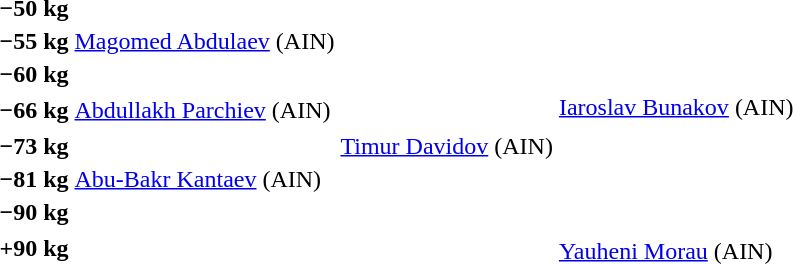<table>
<tr>
<th rowspan=2>−50 kg</th>
<td rowspan=2></td>
<td rowspan=2></td>
<td></td>
</tr>
<tr>
<td></td>
</tr>
<tr>
<th rowspan=2>−55 kg</th>
<td rowspan=2> <a href='#'>Magomed Abdulaev</a> <span>(<abbr>AIN</abbr>)</span></td>
<td rowspan=2></td>
<td></td>
</tr>
<tr>
<td></td>
</tr>
<tr>
<th rowspan=2>−60 kg</th>
<td rowspan=2></td>
<td rowspan=2></td>
<td></td>
</tr>
<tr>
<td></td>
</tr>
<tr>
<th rowspan=2>−66 kg</th>
<td rowspan=2> <a href='#'>Abdullakh Parchiev</a> <span>(<abbr>AIN</abbr>)</span></td>
<td rowspan=2></td>
<td> <a href='#'>Iaroslav Bunakov</a> <span>(<abbr>AIN</abbr>)</span></td>
</tr>
<tr>
<td></td>
</tr>
<tr>
<th rowspan=2>−73 kg</th>
<td rowspan=2></td>
<td rowspan=2> <a href='#'>Timur Davidov</a> <span>(<abbr>AIN</abbr>)</span></td>
<td></td>
</tr>
<tr>
<td></td>
</tr>
<tr>
<th rowspan=2>−81 kg</th>
<td rowspan=2> <a href='#'>Abu-Bakr Kantaev</a> <span>(<abbr>AIN</abbr>)</span></td>
<td rowspan=2></td>
<td></td>
</tr>
<tr>
<td></td>
</tr>
<tr>
<th rowspan=2>−90 kg</th>
<td rowspan=2></td>
<td rowspan=2></td>
<td></td>
</tr>
<tr>
<td></td>
</tr>
<tr>
<th rowspan=2>+90 kg</th>
<td rowspan=2></td>
<td rowspan=2></td>
<td></td>
</tr>
<tr>
<td> <a href='#'>Yauheni Morau</a> <span>(<abbr>AIN</abbr>)</span></td>
</tr>
</table>
